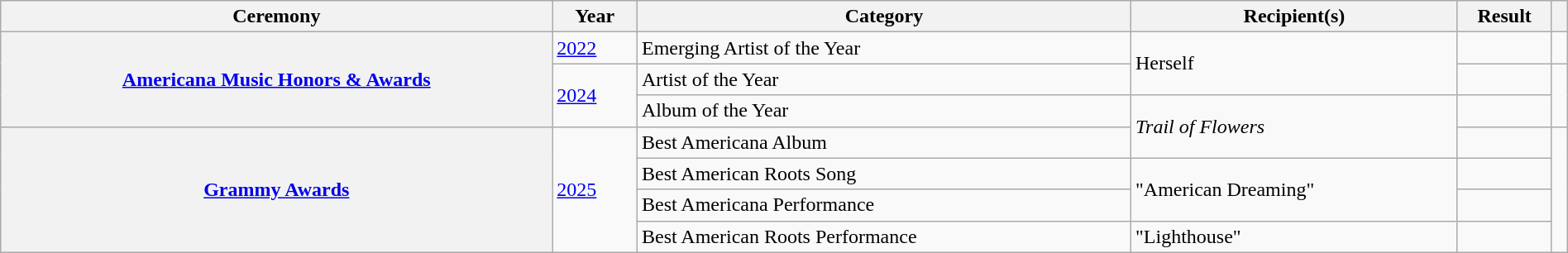<table class="wikitable sortable plainrowheaders" style="width: 100%;">
<tr>
<th scope="col">Ceremony</th>
<th scope="col">Year</th>
<th scope="col">Category</th>
<th scope="col">Recipient(s)</th>
<th scope="col" style="width: 6%;">Result</th>
<th scope="col" class="unsortable"></th>
</tr>
<tr>
<th scope="row" rowspan="3"><a href='#'>Americana Music Honors & Awards</a></th>
<td><a href='#'>2022</a></td>
<td>Emerging Artist of the Year</td>
<td rowspan="2">Herself</td>
<td></td>
<td style="text-align:center;"></td>
</tr>
<tr>
<td rowspan="2"><a href='#'>2024</a></td>
<td>Artist of the Year</td>
<td></td>
<td style="text-align:center;" rowspan="2"></td>
</tr>
<tr>
<td>Album of the Year</td>
<td rowspan="2"><em>Trail of Flowers</em></td>
<td></td>
</tr>
<tr>
<th scope="row" rowspan="4"><a href='#'>Grammy Awards</a></th>
<td rowspan="4"><a href='#'>2025</a></td>
<td>Best Americana Album</td>
<td></td>
<td style="text-align:center;" rowspan="4"></td>
</tr>
<tr>
<td>Best American Roots Song</td>
<td rowspan="2">"American Dreaming"</td>
<td></td>
</tr>
<tr>
<td>Best Americana Performance</td>
<td></td>
</tr>
<tr>
<td>Best American Roots Performance</td>
<td>"Lighthouse"</td>
<td></td>
</tr>
</table>
